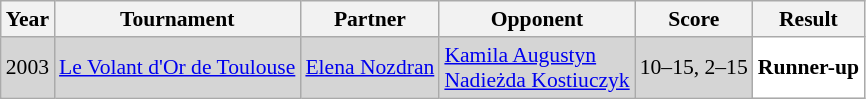<table class="sortable wikitable" style="font-size:90%;">
<tr>
<th>Year</th>
<th>Tournament</th>
<th>Partner</th>
<th>Opponent</th>
<th>Score</th>
<th>Result</th>
</tr>
<tr style="background:#D5D5D5">
<td align="center">2003</td>
<td align="left"><a href='#'>Le Volant d'Or de Toulouse</a></td>
<td align="left"> <a href='#'>Elena Nozdran</a></td>
<td align="left"> <a href='#'>Kamila Augustyn</a><br> <a href='#'>Nadieżda Kostiuczyk</a></td>
<td align="left">10–15, 2–15</td>
<td style="text-align:left; background:white"> <strong>Runner-up</strong></td>
</tr>
</table>
